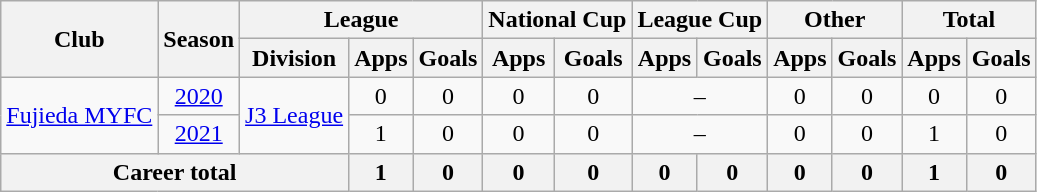<table class="wikitable" style="text-align: center">
<tr>
<th rowspan="2">Club</th>
<th rowspan="2">Season</th>
<th colspan="3">League</th>
<th colspan="2">National Cup</th>
<th colspan="2">League Cup</th>
<th colspan="2">Other</th>
<th colspan="2">Total</th>
</tr>
<tr>
<th>Division</th>
<th>Apps</th>
<th>Goals</th>
<th>Apps</th>
<th>Goals</th>
<th>Apps</th>
<th>Goals</th>
<th>Apps</th>
<th>Goals</th>
<th>Apps</th>
<th>Goals</th>
</tr>
<tr>
<td rowspan="2"><a href='#'>Fujieda MYFC</a></td>
<td><a href='#'>2020</a></td>
<td rowspan="2"><a href='#'>J3 League</a></td>
<td>0</td>
<td>0</td>
<td>0</td>
<td>0</td>
<td colspan="2">–</td>
<td>0</td>
<td>0</td>
<td>0</td>
<td>0</td>
</tr>
<tr>
<td><a href='#'>2021</a></td>
<td>1</td>
<td>0</td>
<td>0</td>
<td>0</td>
<td colspan="2">–</td>
<td>0</td>
<td>0</td>
<td>1</td>
<td>0</td>
</tr>
<tr>
<th colspan=3>Career total</th>
<th>1</th>
<th>0</th>
<th>0</th>
<th>0</th>
<th>0</th>
<th>0</th>
<th>0</th>
<th>0</th>
<th>1</th>
<th>0</th>
</tr>
</table>
